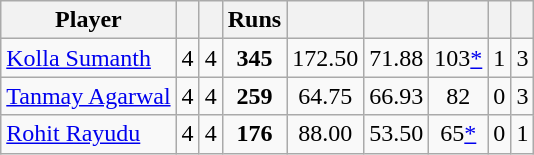<table class="wikitable sortable" style="text-align: center;">
<tr>
<th class="unsortable">Player</th>
<th></th>
<th></th>
<th>Runs</th>
<th></th>
<th></th>
<th></th>
<th></th>
<th></th>
</tr>
<tr>
<td style="text-align:left"><a href='#'>Kolla Sumanth</a></td>
<td style="text-align:left">4</td>
<td>4</td>
<td><strong>345</strong></td>
<td>172.50</td>
<td>71.88</td>
<td>103<a href='#'>*</a></td>
<td>1</td>
<td>3</td>
</tr>
<tr>
<td style="text-align:left"><a href='#'>Tanmay Agarwal</a></td>
<td style="text-align:left">4</td>
<td>4</td>
<td><strong>259</strong></td>
<td>64.75</td>
<td>66.93</td>
<td>82</td>
<td>0</td>
<td>3</td>
</tr>
<tr>
<td style="text-align:left"><a href='#'>Rohit Rayudu</a></td>
<td style="text-align:left">4</td>
<td>4</td>
<td><strong>176</strong></td>
<td>88.00</td>
<td>53.50</td>
<td>65<a href='#'>*</a></td>
<td>0</td>
<td>1</td>
</tr>
</table>
